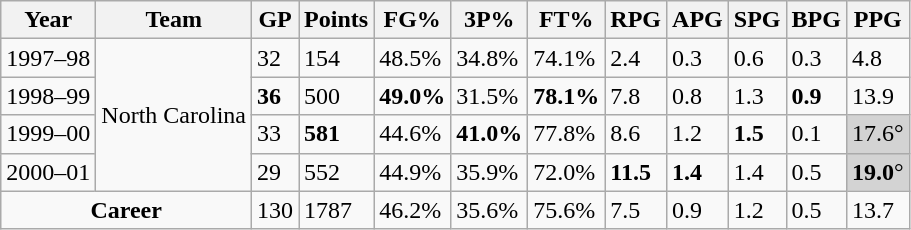<table class="wikitable sortable">
<tr>
<th>Year</th>
<th>Team</th>
<th>GP</th>
<th>Points</th>
<th>FG%</th>
<th>3P%</th>
<th>FT%</th>
<th>RPG</th>
<th>APG</th>
<th>SPG</th>
<th>BPG</th>
<th>PPG</th>
</tr>
<tr>
<td>1997–98</td>
<td rowspan=4>North Carolina</td>
<td>32</td>
<td>154</td>
<td>48.5%</td>
<td>34.8%</td>
<td>74.1%</td>
<td>2.4</td>
<td>0.3</td>
<td>0.6</td>
<td>0.3</td>
<td>4.8</td>
</tr>
<tr>
<td>1998–99</td>
<td><strong>36</strong></td>
<td>500</td>
<td><strong>49.0%</strong></td>
<td>31.5%</td>
<td><strong>78.1%</strong></td>
<td>7.8</td>
<td>0.8</td>
<td>1.3</td>
<td><strong>0.9</strong></td>
<td>13.9</td>
</tr>
<tr>
<td>1999–00</td>
<td>33</td>
<td><strong>581</strong></td>
<td>44.6%</td>
<td><strong>41.0%</strong></td>
<td>77.8%</td>
<td>8.6</td>
<td>1.2</td>
<td><strong>1.5</strong></td>
<td>0.1</td>
<td style="background:#D3D3D3">17.6°</td>
</tr>
<tr>
<td>2000–01</td>
<td>29</td>
<td>552</td>
<td>44.9%</td>
<td>35.9%</td>
<td>72.0%</td>
<td><strong>11.5</strong></td>
<td><strong>1.4</strong></td>
<td>1.4</td>
<td>0.5</td>
<td style="background:#D3D3D3"><strong>19.0</strong>°</td>
</tr>
<tr class="sortbottom">
<td align=center colspan=2><strong>Career</strong></td>
<td>130</td>
<td>1787</td>
<td>46.2%</td>
<td>35.6%</td>
<td>75.6%</td>
<td>7.5</td>
<td>0.9</td>
<td>1.2</td>
<td>0.5</td>
<td>13.7</td>
</tr>
</table>
